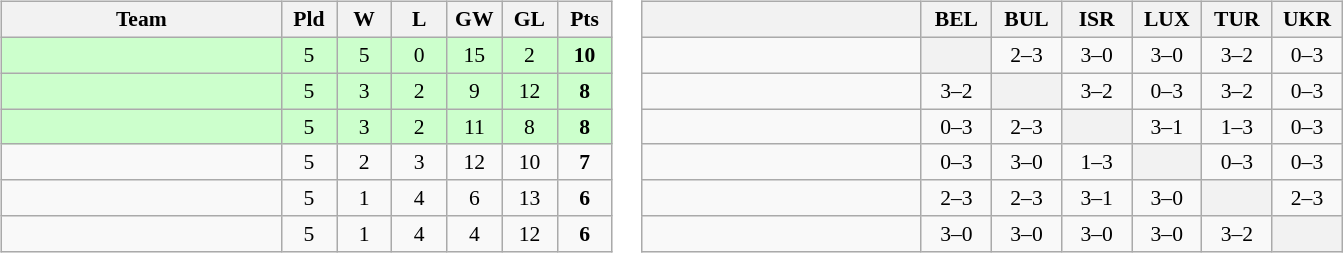<table>
<tr>
<td><br><table class="wikitable" style="text-align:center; font-size:90%">
<tr>
<th width=180>Team</th>
<th width=30>Pld</th>
<th width=30>W</th>
<th width=30>L</th>
<th width=30>GW</th>
<th width=30>GL</th>
<th width=30>Pts</th>
</tr>
<tr bgcolor="ccffcc">
<td style="text-align:left"></td>
<td>5</td>
<td>5</td>
<td>0</td>
<td>15</td>
<td>2</td>
<td><strong>10</strong></td>
</tr>
<tr bgcolor="ccffcc">
<td style="text-align:left"></td>
<td>5</td>
<td>3</td>
<td>2</td>
<td>9</td>
<td>12</td>
<td><strong>8</strong></td>
</tr>
<tr bgcolor="ccffcc">
<td style="text-align:left"></td>
<td>5</td>
<td>3</td>
<td>2</td>
<td>11</td>
<td>8</td>
<td><strong>8</strong></td>
</tr>
<tr>
<td style="text-align:left"></td>
<td>5</td>
<td>2</td>
<td>3</td>
<td>12</td>
<td>10</td>
<td><strong>7</strong></td>
</tr>
<tr>
<td style="text-align:left"></td>
<td>5</td>
<td>1</td>
<td>4</td>
<td>6</td>
<td>13</td>
<td><strong>6</strong></td>
</tr>
<tr>
<td style="text-align:left"></td>
<td>5</td>
<td>1</td>
<td>4</td>
<td>4</td>
<td>12</td>
<td><strong>6</strong></td>
</tr>
</table>
</td>
<td><br><table class="wikitable" style="text-align:center; font-size:90%">
<tr>
<th width="180"> </th>
<th width="40">BEL</th>
<th width="40">BUL</th>
<th width="40">ISR</th>
<th width="40">LUX</th>
<th width="40">TUR</th>
<th width="40">UKR</th>
</tr>
<tr>
<td style="text-align:left;"></td>
<th></th>
<td>2–3</td>
<td>3–0</td>
<td>3–0</td>
<td>3–2</td>
<td>0–3</td>
</tr>
<tr>
<td style="text-align:left;"></td>
<td>3–2</td>
<th></th>
<td>3–2</td>
<td>0–3</td>
<td>3–2</td>
<td>0–3</td>
</tr>
<tr>
<td style="text-align:left;"></td>
<td>0–3</td>
<td>2–3</td>
<th></th>
<td>3–1</td>
<td>1–3</td>
<td>0–3</td>
</tr>
<tr>
<td style="text-align:left;"></td>
<td>0–3</td>
<td>3–0</td>
<td>1–3</td>
<th></th>
<td>0–3</td>
<td>0–3</td>
</tr>
<tr>
<td style="text-align:left;"></td>
<td>2–3</td>
<td>2–3</td>
<td>3–1</td>
<td>3–0</td>
<th></th>
<td>2–3</td>
</tr>
<tr>
<td style="text-align:left;"></td>
<td>3–0</td>
<td>3–0</td>
<td>3–0</td>
<td>3–0</td>
<td>3–2</td>
<th></th>
</tr>
</table>
</td>
</tr>
</table>
